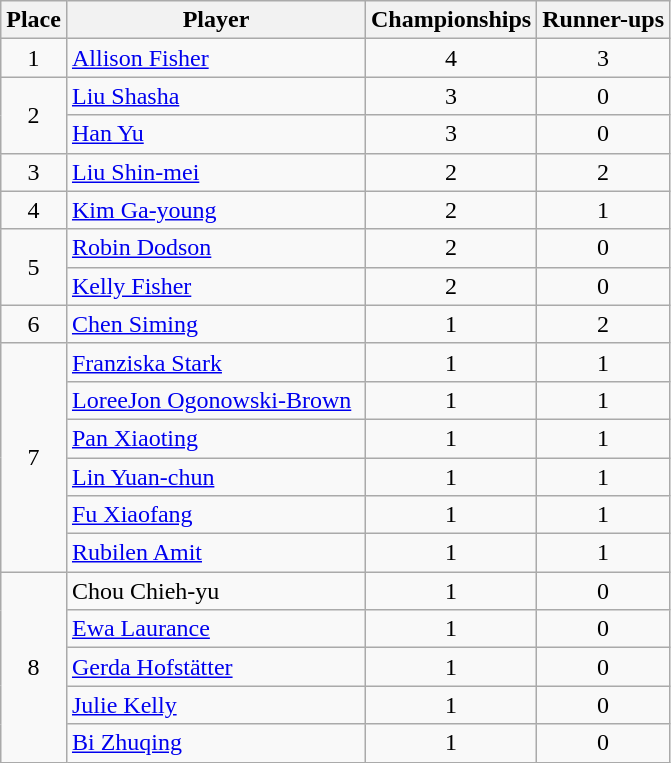<table class="wikitable" style="text-align:center">
<tr>
<th>Place</th>
<th style="width:12em">Player</th>
<th>Championships</th>
<th>Runner-ups</th>
</tr>
<tr>
<td>1</td>
<td align="left"> <a href='#'>Allison Fisher</a></td>
<td>4</td>
<td>3</td>
</tr>
<tr>
<td rowspan="2">2</td>
<td align="left"> <a href='#'>Liu Shasha</a></td>
<td>3</td>
<td>0</td>
</tr>
<tr>
<td align="left"> <a href='#'>Han Yu</a></td>
<td>3</td>
<td>0</td>
</tr>
<tr>
<td>3</td>
<td align="left"> <a href='#'>Liu Shin-mei</a></td>
<td>2</td>
<td>2</td>
</tr>
<tr>
<td>4</td>
<td align="left"> <a href='#'>Kim Ga-young</a></td>
<td>2</td>
<td>1</td>
</tr>
<tr>
<td rowspan="2">5</td>
<td align="left"> <a href='#'>Robin Dodson</a></td>
<td>2</td>
<td>0</td>
</tr>
<tr>
<td align="left"> <a href='#'>Kelly Fisher</a></td>
<td>2</td>
<td>0</td>
</tr>
<tr>
<td>6</td>
<td align="left"> <a href='#'>Chen Siming</a></td>
<td>1</td>
<td>2</td>
</tr>
<tr>
<td rowspan="6">7</td>
<td align="left"> <a href='#'>Franziska Stark</a></td>
<td>1</td>
<td>1</td>
</tr>
<tr>
<td align="left"> <a href='#'>LoreeJon Ogonowski-Brown</a></td>
<td>1</td>
<td>1</td>
</tr>
<tr>
<td align="left"> <a href='#'>Pan Xiaoting</a></td>
<td>1</td>
<td>1</td>
</tr>
<tr>
<td align="left"> <a href='#'>Lin Yuan-chun</a></td>
<td>1</td>
<td>1</td>
</tr>
<tr>
<td align="left"> <a href='#'>Fu Xiaofang</a></td>
<td>1</td>
<td>1</td>
</tr>
<tr>
<td align="left"> <a href='#'>Rubilen Amit</a></td>
<td>1</td>
<td>1</td>
</tr>
<tr>
<td rowspan="5">8</td>
<td align="left"> Chou Chieh-yu</td>
<td>1</td>
<td>0</td>
</tr>
<tr>
<td align="left"> <a href='#'>Ewa Laurance</a></td>
<td>1</td>
<td>0</td>
</tr>
<tr>
<td align="left"> <a href='#'>Gerda Hofstätter</a></td>
<td>1</td>
<td>0</td>
</tr>
<tr>
<td align="left"> <a href='#'>Julie Kelly</a></td>
<td>1</td>
<td>0</td>
</tr>
<tr>
<td align="left"> <a href='#'>Bi Zhuqing</a></td>
<td>1</td>
<td>0</td>
</tr>
</table>
